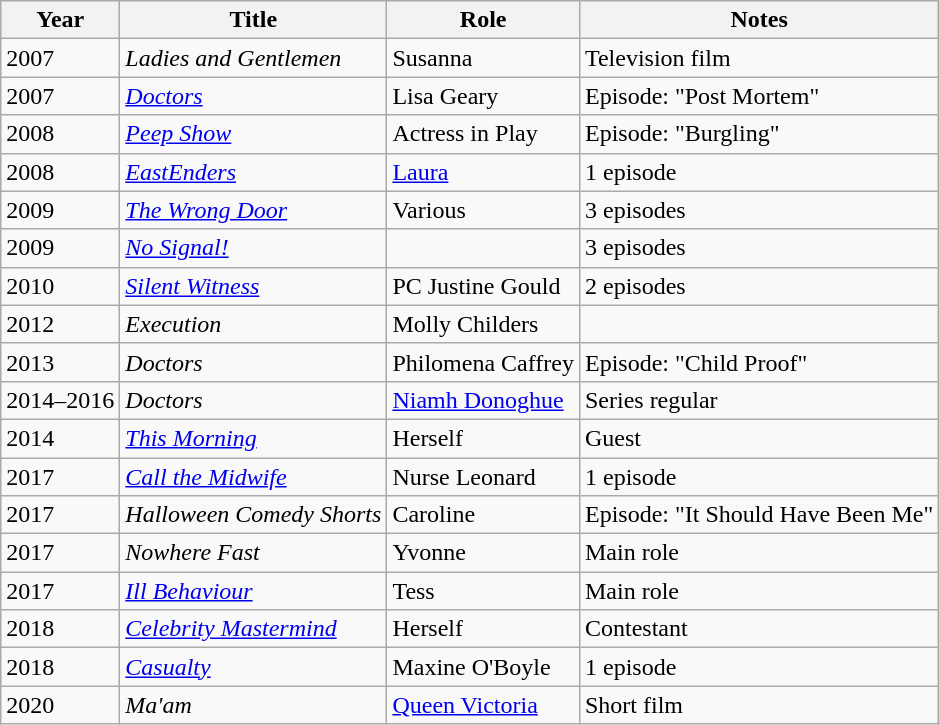<table class="wikitable">
<tr>
<th>Year</th>
<th>Title</th>
<th>Role</th>
<th>Notes</th>
</tr>
<tr>
<td>2007</td>
<td><em>Ladies and Gentlemen</em></td>
<td>Susanna</td>
<td>Television film</td>
</tr>
<tr>
<td>2007</td>
<td><em><a href='#'>Doctors</a></em></td>
<td>Lisa Geary</td>
<td>Episode: "Post Mortem"</td>
</tr>
<tr>
<td>2008</td>
<td><em><a href='#'>Peep Show</a></em></td>
<td>Actress in Play</td>
<td>Episode: "Burgling"</td>
</tr>
<tr>
<td>2008</td>
<td><em><a href='#'>EastEnders</a></em></td>
<td><a href='#'>Laura</a></td>
<td>1 episode</td>
</tr>
<tr>
<td>2009</td>
<td><em><a href='#'>The Wrong Door</a></em></td>
<td>Various</td>
<td>3 episodes</td>
</tr>
<tr>
<td>2009</td>
<td><em><a href='#'>No Signal!</a></em></td>
<td></td>
<td>3 episodes</td>
</tr>
<tr>
<td>2010</td>
<td><em><a href='#'>Silent Witness</a></em></td>
<td>PC Justine Gould</td>
<td>2 episodes</td>
</tr>
<tr>
<td>2012</td>
<td><em>Execution</em></td>
<td>Molly Childers</td>
<td></td>
</tr>
<tr>
<td>2013</td>
<td><em>Doctors</em></td>
<td>Philomena Caffrey</td>
<td>Episode: "Child Proof"</td>
</tr>
<tr>
<td>2014–2016</td>
<td><em>Doctors</em></td>
<td><a href='#'>Niamh Donoghue</a></td>
<td>Series regular</td>
</tr>
<tr>
<td>2014</td>
<td><em><a href='#'>This Morning</a></em></td>
<td>Herself</td>
<td>Guest</td>
</tr>
<tr>
<td>2017</td>
<td><em><a href='#'>Call the Midwife</a></em></td>
<td>Nurse Leonard</td>
<td>1 episode</td>
</tr>
<tr>
<td>2017</td>
<td><em>Halloween Comedy Shorts</em></td>
<td>Caroline</td>
<td>Episode: "It Should Have Been Me"</td>
</tr>
<tr>
<td>2017</td>
<td><em>Nowhere Fast</em></td>
<td>Yvonne</td>
<td>Main role</td>
</tr>
<tr>
<td>2017</td>
<td><em><a href='#'>Ill Behaviour</a></em></td>
<td>Tess</td>
<td>Main role</td>
</tr>
<tr>
<td>2018</td>
<td><em><a href='#'>Celebrity Mastermind</a></em></td>
<td>Herself</td>
<td>Contestant</td>
</tr>
<tr>
<td>2018</td>
<td><em><a href='#'>Casualty</a></em></td>
<td>Maxine O'Boyle</td>
<td>1 episode</td>
</tr>
<tr>
<td>2020</td>
<td><em>Ma'am</em></td>
<td><a href='#'>Queen Victoria</a></td>
<td>Short film</td>
</tr>
</table>
